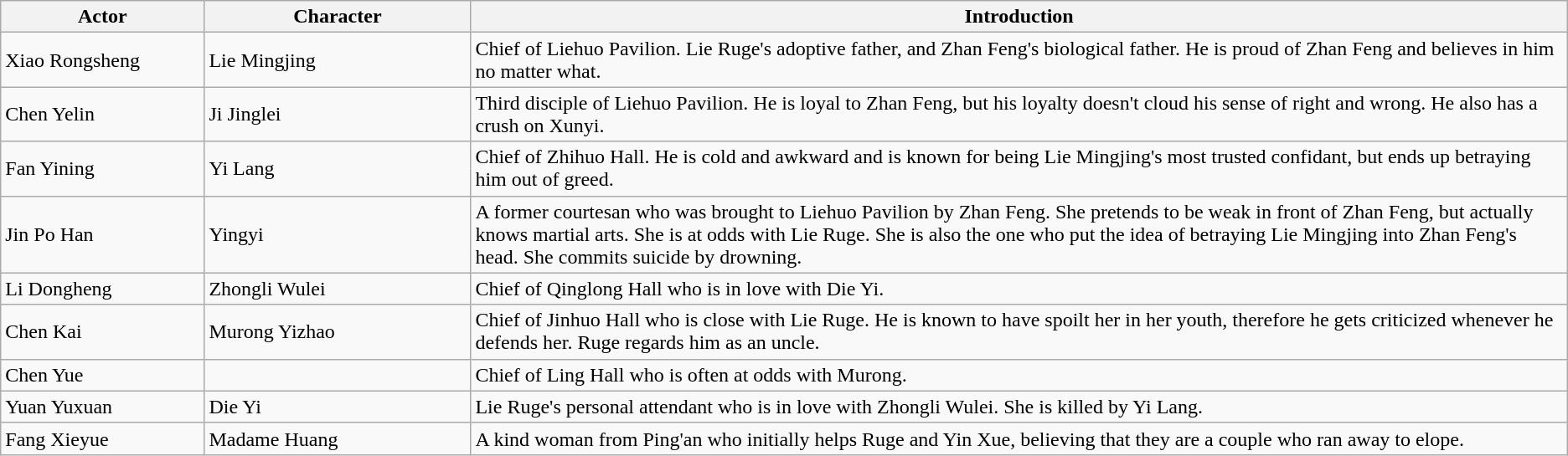<table class="wikitable">
<tr>
<th style="width:13%">Actor</th>
<th style="width:17%">Character</th>
<th>Introduction</th>
</tr>
<tr>
<td>Xiao Rongsheng</td>
<td>Lie Mingjing</td>
<td>Chief of Liehuo Pavilion. Lie Ruge's adoptive father, and Zhan Feng's biological father. He is proud of Zhan Feng and believes in him no matter what.</td>
</tr>
<tr>
<td>Chen Yelin</td>
<td>Ji Jinglei</td>
<td>Third disciple of Liehuo Pavilion. He is loyal to Zhan Feng, but his loyalty doesn't cloud his sense of right and wrong. He also has a crush on Xunyi.</td>
</tr>
<tr>
<td>Fan Yining</td>
<td>Yi Lang</td>
<td>Chief of Zhihuo Hall. He is cold and awkward and is known for being Lie Mingjing's most trusted confidant, but ends up betraying him out of greed.</td>
</tr>
<tr>
<td>Jin Po Han</td>
<td>Yingyi</td>
<td>A former courtesan who was brought to Liehuo Pavilion by Zhan Feng. She pretends to be weak in front of Zhan Feng, but actually knows martial arts. She is at odds with Lie Ruge. She is also the one who put the idea of betraying Lie Mingjing into Zhan Feng's head. She commits suicide by drowning.</td>
</tr>
<tr>
<td>Li Dongheng</td>
<td>Zhongli Wulei</td>
<td>Chief of Qinglong Hall who is in love with Die Yi.</td>
</tr>
<tr>
<td>Chen Kai</td>
<td>Murong Yizhao</td>
<td>Chief of Jinhuo Hall who is close with Lie Ruge. He is known to have spoilt her in her youth, therefore he gets criticized whenever he defends her. Ruge regards him as an uncle.</td>
</tr>
<tr>
<td>Chen Yue</td>
<td></td>
<td>Chief of Ling Hall who is often at odds with Murong.</td>
</tr>
<tr>
<td>Yuan Yuxuan</td>
<td>Die Yi</td>
<td>Lie Ruge's personal attendant who is in love with Zhongli Wulei. She is killed by Yi Lang.</td>
</tr>
<tr>
<td>Fang Xieyue</td>
<td>Madame Huang</td>
<td>A kind woman from Ping'an who initially helps Ruge and Yin Xue, believing that they are a couple who ran away to elope.</td>
</tr>
</table>
